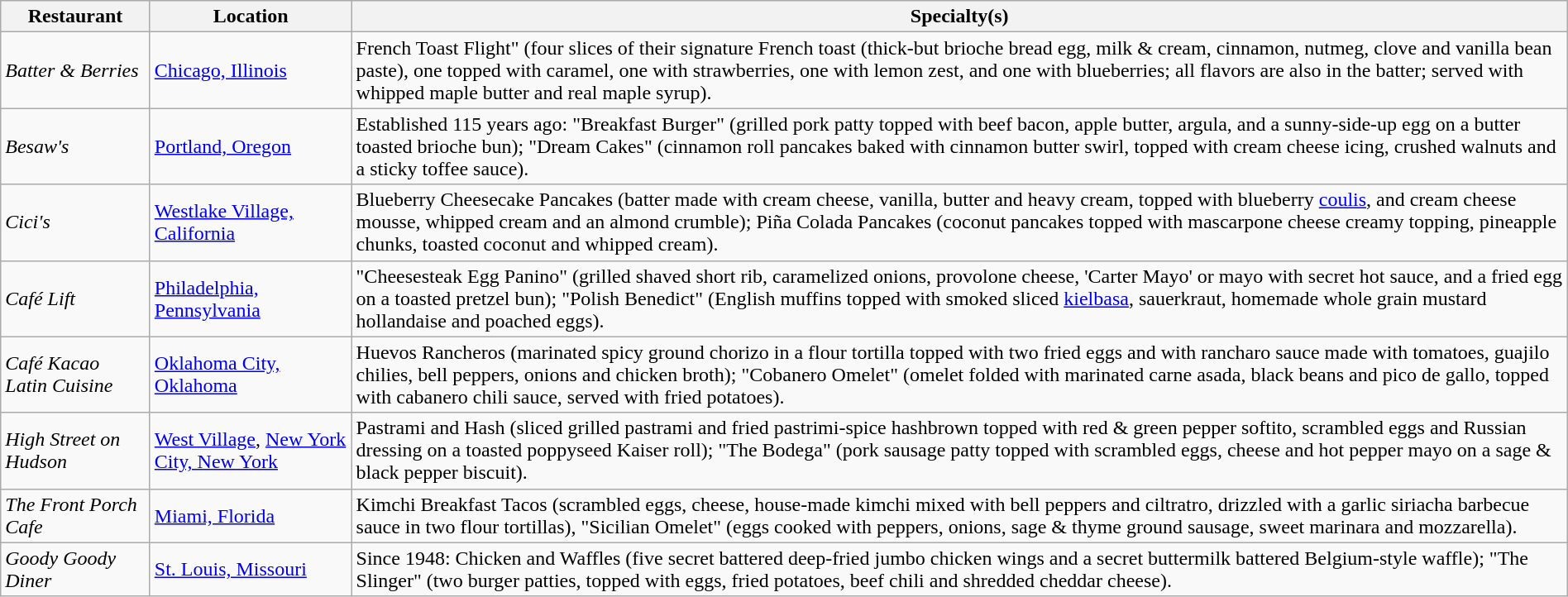<table class="wikitable" style="width:100%;">
<tr>
<th>Restaurant</th>
<th>Location</th>
<th>Specialty(s)</th>
</tr>
<tr>
<td><em>Batter & Berries</em></td>
<td><a href='#'>Chicago, Illinois</a></td>
<td>French Toast Flight" (four slices of their signature French toast (thick-but brioche bread egg, milk & cream, cinnamon, nutmeg, clove and vanilla bean paste), one topped with caramel, one with strawberries, one with lemon zest, and one with blueberries; all flavors are also in the batter; served with whipped maple butter and real maple syrup).</td>
</tr>
<tr>
<td><em>Besaw's</em></td>
<td><a href='#'>Portland, Oregon</a></td>
<td>Established 115 years ago: "Breakfast Burger" (grilled pork patty topped with beef bacon, apple butter, argula, and a sunny-side-up egg on a butter toasted brioche bun); "Dream Cakes" (cinnamon roll pancakes baked with cinnamon butter swirl, topped with cream cheese icing, crushed walnuts and a sticky toffee sauce).</td>
</tr>
<tr>
<td><em>Cici's</em></td>
<td><a href='#'>Westlake Village, California</a></td>
<td>Blueberry Cheesecake Pancakes (batter made with cream cheese, vanilla, butter and heavy cream, topped with blueberry <a href='#'>coulis</a>,  and cream cheese mousse, whipped cream and an almond crumble); Piña Colada Pancakes (coconut pancakes topped with mascarpone cheese creamy topping, pineapple chunks, toasted coconut and whipped cream).</td>
</tr>
<tr>
<td><em>Café Lift</em></td>
<td><a href='#'>Philadelphia, Pennsylvania</a></td>
<td>"Cheesesteak Egg Panino" (grilled shaved short rib, caramelized onions, provolone cheese, 'Carter Mayo' or mayo with secret hot sauce, and a fried egg on a toasted pretzel bun); "Polish Benedict" (English muffins topped with smoked sliced <a href='#'>kielbasa</a>, sauerkraut, homemade whole grain mustard hollandaise and poached eggs).</td>
</tr>
<tr>
<td><em>Café Kacao Latin Cuisine</em></td>
<td><a href='#'>Oklahoma City, Oklahoma</a></td>
<td>Huevos Rancheros (marinated spicy ground chorizo in a flour tortilla topped with two fried eggs and with rancharo sauce made with tomatoes, guajilo chilies, bell peppers, onions and chicken broth); "Cobanero Omelet" (omelet folded with marinated carne asada, black beans and pico de gallo, topped with cabanero chili sauce, served with fried potatoes).</td>
</tr>
<tr>
<td><em>High Street on Hudson</em></td>
<td><a href='#'>West Village</a>, <a href='#'>New York City, New York</a></td>
<td>Pastrami and Hash (sliced grilled pastrami and fried pastrimi-spice hashbrown topped with red & green pepper softito, scrambled eggs and Russian dressing on a toasted poppyseed Kaiser roll); "The Bodega" (pork sausage patty topped with scrambled eggs, cheese and hot pepper mayo on a sage & black pepper biscuit).</td>
</tr>
<tr>
<td><em>The Front Porch Cafe</em></td>
<td><a href='#'>Miami, Florida</a></td>
<td>Kimchi Breakfast Tacos (scrambled eggs, cheese, house-made kimchi mixed with bell peppers and ciltratro, drizzled with a garlic siriacha barbecue sauce in two flour tortillas), "Sicilian Omelet" (eggs cooked with peppers, onions, sage & thyme ground sausage, sweet marinara and mozzarella).</td>
</tr>
<tr>
<td><em>Goody Goody Diner</em></td>
<td><a href='#'>St. Louis, Missouri</a></td>
<td>Since 1948: Chicken and Waffles (five secret battered deep-fried jumbo chicken wings and a secret buttermilk battered Belgium-style waffle); "The Slinger" (two burger patties, topped with eggs, fried potatoes, beef chili and shredded cheddar cheese).</td>
</tr>
</table>
